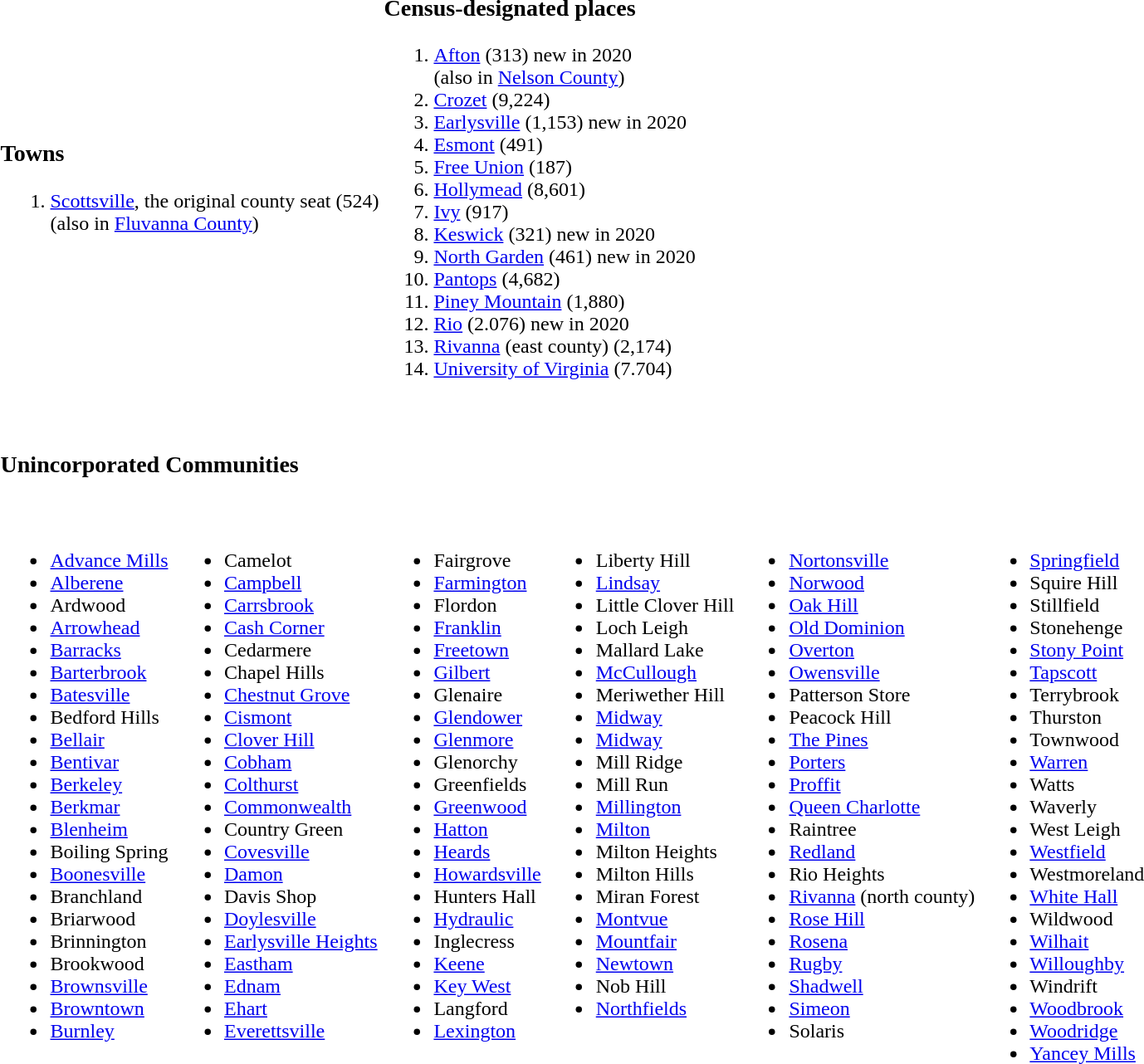<table class="toptextcells">
<tr>
<td colspan="2"><br><h3>Towns</h3><ol><li><a href='#'>Scottsville</a>, the original county seat (524)<br>(also in <a href='#'>Fluvanna County</a>)</li></ol></td>
<td colspan="2"><br><h3>Census-designated places</h3><ol><li><a href='#'>Afton</a> (313) new in 2020<br>(also in <a href='#'>Nelson County</a>)</li><li><a href='#'>Crozet</a> (9,224)</li><li><a href='#'>Earlysville</a> (1,153) new in 2020</li><li><a href='#'>Esmont</a> (491)</li><li><a href='#'>Free Union</a> (187)</li><li><a href='#'>Hollymead</a> (8,601)</li><li><a href='#'>Ivy</a> (917)</li><li><a href='#'>Keswick</a> (321) new in 2020</li><li><a href='#'>North Garden</a> (461) new in 2020</li><li><a href='#'>Pantops</a> (4,682)</li><li><a href='#'>Piney Mountain</a> (1,880)</li><li><a href='#'>Rio</a> (2.076) new in 2020</li><li><a href='#'>Rivanna</a> (east county) (2,174)</li><li><a href='#'>University of Virginia</a> (7.704)</li></ol></td>
<td colspan="2"></td>
</tr>
<tr>
<td colspan="6"><br><h3>Unincorporated Communities</h3></td>
</tr>
<tr valign="top">
<td><br><ul><li><a href='#'>Advance Mills</a></li><li><a href='#'>Alberene</a></li><li>Ardwood</li><li><a href='#'>Arrowhead</a></li><li><a href='#'>Barracks</a></li><li><a href='#'>Barterbrook</a></li><li><a href='#'>Batesville</a></li><li>Bedford Hills</li><li><a href='#'>Bellair</a></li><li><a href='#'>Bentivar</a></li><li><a href='#'>Berkeley</a></li><li><a href='#'>Berkmar</a></li><li><a href='#'>Blenheim</a></li><li>Boiling Spring</li><li><a href='#'>Boonesville</a></li><li>Branchland</li><li>Briarwood</li><li>Brinnington</li><li>Brookwood</li><li><a href='#'>Brownsville</a></li><li><a href='#'>Browntown</a></li><li><a href='#'>Burnley</a></li></ul></td>
<td><br><ul><li>Camelot</li><li><a href='#'>Campbell</a></li><li><a href='#'>Carrsbrook</a></li><li><a href='#'>Cash Corner</a></li><li>Cedarmere</li><li>Chapel Hills</li><li><a href='#'>Chestnut Grove</a></li><li><a href='#'>Cismont</a></li><li><a href='#'>Clover Hill</a></li><li><a href='#'>Cobham</a></li><li><a href='#'>Colthurst</a></li><li><a href='#'>Commonwealth</a></li><li>Country Green</li><li><a href='#'>Covesville</a></li><li><a href='#'>Damon</a></li><li>Davis Shop</li><li><a href='#'>Doylesville</a></li><li><a href='#'>Earlysville Heights</a></li><li><a href='#'>Eastham</a></li><li><a href='#'>Ednam</a></li><li><a href='#'>Ehart</a></li><li><a href='#'>Everettsville</a></li></ul></td>
<td><br><ul><li>Fairgrove</li><li><a href='#'>Farmington</a></li><li>Flordon</li><li><a href='#'>Franklin</a></li><li><a href='#'>Freetown</a></li><li><a href='#'>Gilbert</a></li><li>Glenaire</li><li><a href='#'>Glendower</a></li><li><a href='#'>Glenmore</a></li><li>Glenorchy</li><li>Greenfields</li><li><a href='#'>Greenwood</a></li><li><a href='#'>Hatton</a></li><li><a href='#'>Heards</a></li><li><a href='#'>Howardsville</a></li><li>Hunters Hall</li><li><a href='#'>Hydraulic</a></li><li>Inglecress</li><li><a href='#'>Keene</a></li><li><a href='#'>Key West</a></li><li>Langford</li><li><a href='#'>Lexington</a></li></ul></td>
<td><br><ul><li>Liberty Hill</li><li><a href='#'>Lindsay</a></li><li>Little Clover Hill</li><li>Loch Leigh</li><li>Mallard Lake</li><li><a href='#'>McCullough</a></li><li>Meriwether Hill</li><li><a href='#'>Midway</a></li><li><a href='#'>Midway</a></li><li>Mill Ridge</li><li>Mill Run</li><li><a href='#'>Millington</a></li><li><a href='#'>Milton</a></li><li>Milton Heights</li><li>Milton Hills</li><li>Miran Forest</li><li><a href='#'>Montvue</a></li><li><a href='#'>Mountfair</a></li><li><a href='#'>Newtown</a></li><li>Nob Hill</li><li><a href='#'>Northfields</a></li></ul></td>
<td><br><ul><li><a href='#'>Nortonsville</a></li><li><a href='#'>Norwood</a></li><li><a href='#'>Oak Hill</a></li><li><a href='#'>Old Dominion</a></li><li><a href='#'>Overton</a></li><li><a href='#'>Owensville</a></li><li>Patterson Store</li><li>Peacock Hill</li><li><a href='#'>The Pines</a></li><li><a href='#'>Porters</a></li><li><a href='#'>Proffit</a></li><li><a href='#'>Queen Charlotte</a></li><li>Raintree</li><li><a href='#'>Redland</a></li><li>Rio Heights</li><li><a href='#'>Rivanna</a> (north county)</li><li><a href='#'>Rose Hill</a></li><li><a href='#'>Rosena</a></li><li><a href='#'>Rugby</a></li><li><a href='#'>Shadwell</a></li><li><a href='#'>Simeon</a></li><li>Solaris</li></ul></td>
<td><br><ul><li><a href='#'>Springfield</a></li><li>Squire Hill</li><li>Stillfield</li><li>Stonehenge</li><li><a href='#'>Stony Point</a></li><li><a href='#'>Tapscott</a></li><li>Terrybrook</li><li>Thurston</li><li>Townwood</li><li><a href='#'>Warren</a></li><li>Watts</li><li>Waverly</li><li>West Leigh</li><li><a href='#'>Westfield</a></li><li>Westmoreland</li><li><a href='#'>White Hall</a></li><li>Wildwood</li><li><a href='#'>Wilhait</a></li><li><a href='#'>Willoughby</a></li><li>Windrift</li><li><a href='#'>Woodbrook</a></li><li><a href='#'>Woodridge</a></li><li><a href='#'>Yancey Mills</a></li></ul></td>
</tr>
</table>
